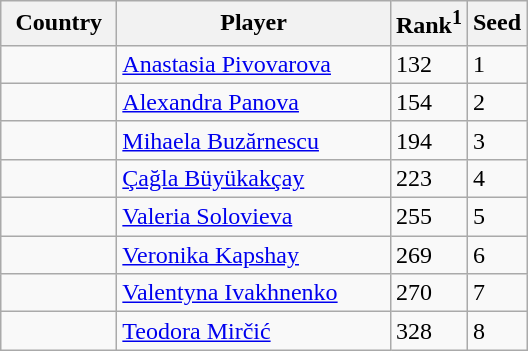<table class="sortable wikitable">
<tr>
<th width="70">Country</th>
<th width="175">Player</th>
<th>Rank<sup>1</sup></th>
<th>Seed</th>
</tr>
<tr>
<td></td>
<td><a href='#'>Anastasia Pivovarova</a></td>
<td>132</td>
<td>1</td>
</tr>
<tr>
<td></td>
<td><a href='#'>Alexandra Panova</a></td>
<td>154</td>
<td>2</td>
</tr>
<tr>
<td></td>
<td><a href='#'>Mihaela Buzărnescu</a></td>
<td>194</td>
<td>3</td>
</tr>
<tr>
<td></td>
<td><a href='#'>Çağla Büyükakçay</a></td>
<td>223</td>
<td>4</td>
</tr>
<tr>
<td></td>
<td><a href='#'>Valeria Solovieva</a></td>
<td>255</td>
<td>5</td>
</tr>
<tr>
<td></td>
<td><a href='#'>Veronika Kapshay</a></td>
<td>269</td>
<td>6</td>
</tr>
<tr>
<td></td>
<td><a href='#'>Valentyna Ivakhnenko</a></td>
<td>270</td>
<td>7</td>
</tr>
<tr>
<td></td>
<td><a href='#'>Teodora Mirčić</a></td>
<td>328</td>
<td>8</td>
</tr>
</table>
